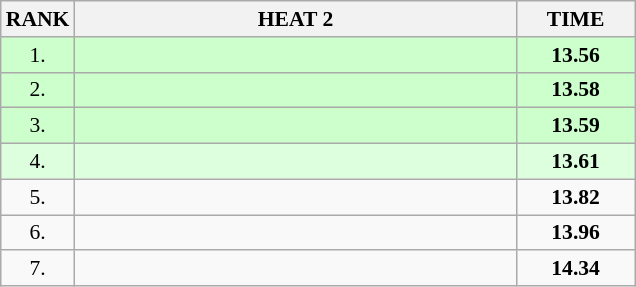<table class="wikitable" style="border-collapse: collapse; font-size: 90%;">
<tr>
<th>RANK</th>
<th style="width: 20em">HEAT 2</th>
<th style="width: 5em">TIME</th>
</tr>
<tr style="background:#ccffcc;">
<td align="center">1.</td>
<td></td>
<td align="center"><strong>13.56</strong></td>
</tr>
<tr style="background:#ccffcc;">
<td align="center">2.</td>
<td></td>
<td align="center"><strong>13.58</strong></td>
</tr>
<tr style="background:#ccffcc;">
<td align="center">3.</td>
<td></td>
<td align="center"><strong>13.59</strong></td>
</tr>
<tr style="background:#ddffdd;">
<td align="center">4.</td>
<td></td>
<td align="center"><strong>13.61</strong></td>
</tr>
<tr>
<td align="center">5.</td>
<td></td>
<td align="center"><strong>13.82</strong></td>
</tr>
<tr>
<td align="center">6.</td>
<td></td>
<td align="center"><strong>13.96</strong></td>
</tr>
<tr>
<td align="center">7.</td>
<td></td>
<td align="center"><strong>14.34</strong></td>
</tr>
</table>
